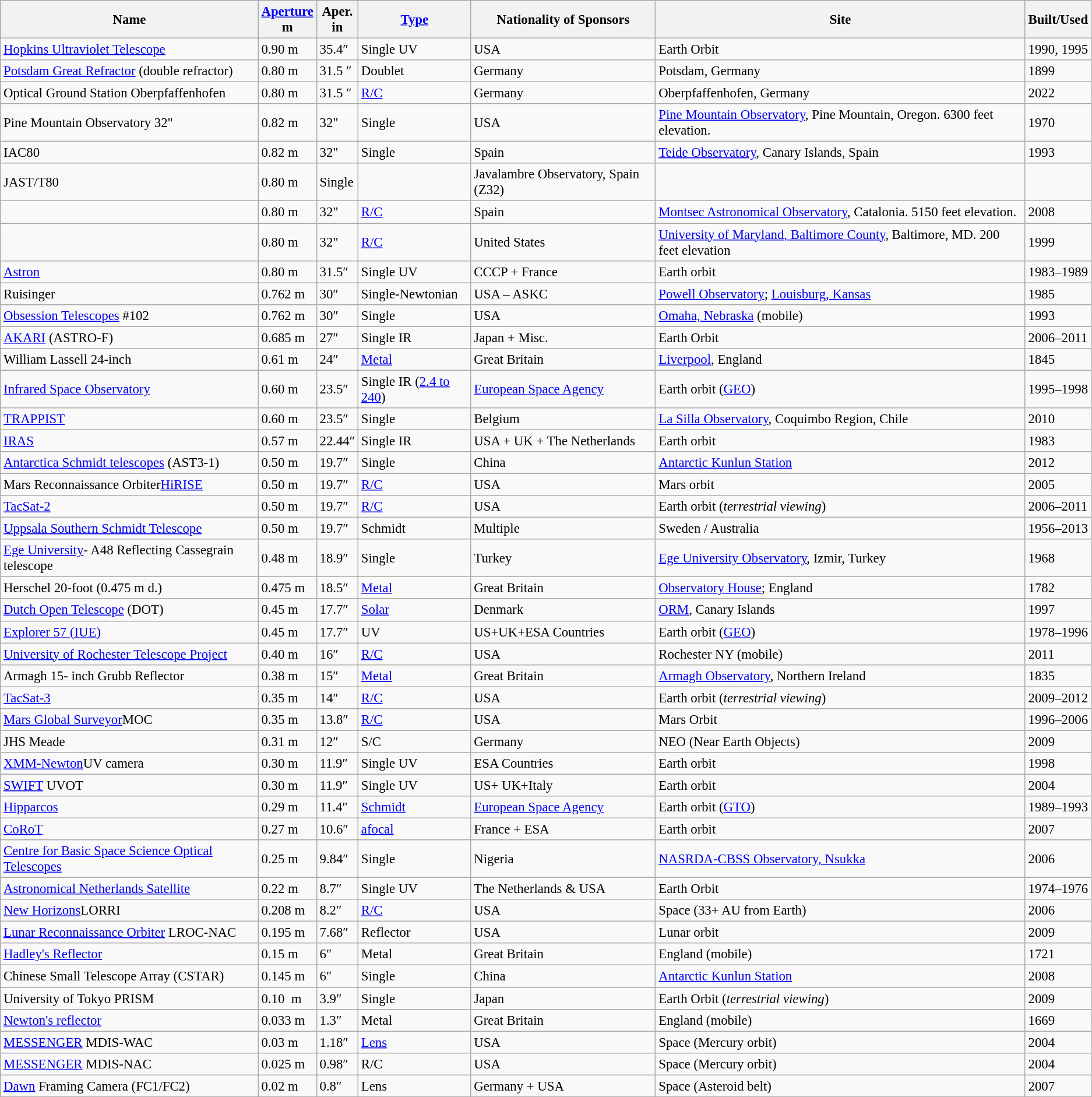<table class="wikitable sortable" style="font-size:95%;">
<tr>
<th>Name</th>
<th><a href='#'>Aperture</a> <br>m</th>
<th>Aper. <br>in</th>
<th><a href='#'>Type</a></th>
<th>Nationality of Sponsors</th>
<th>Site</th>
<th>Built/Used</th>
</tr>
<tr>
<td><a href='#'>Hopkins Ultraviolet Telescope</a></td>
<td>0.90 m</td>
<td>35.4″</td>
<td>Single UV</td>
<td>USA</td>
<td>Earth Orbit</td>
<td>1990, 1995</td>
</tr>
<tr>
<td><a href='#'>Potsdam Great Refractor</a> (double refractor)</td>
<td>0.80 m</td>
<td>31.5 ″</td>
<td>Doublet</td>
<td>Germany</td>
<td>Potsdam, Germany</td>
<td>1899</td>
</tr>
<tr>
<td>Optical Ground Station Oberpfaffenhofen </td>
<td>0.80 m</td>
<td>31.5 ″</td>
<td><a href='#'>R/C</a></td>
<td>Germany</td>
<td>Oberpfaffenhofen, Germany</td>
<td>2022</td>
</tr>
<tr>
<td>Pine Mountain Observatory 32"</td>
<td>0.82 m</td>
<td>32"</td>
<td>Single</td>
<td>USA</td>
<td><a href='#'>Pine Mountain Observatory</a>, Pine Mountain, Oregon. 6300 feet elevation.</td>
<td>1970</td>
</tr>
<tr>
<td>IAC80</td>
<td>0.82 m</td>
<td>32"</td>
<td>Single</td>
<td>Spain</td>
<td><a href='#'>Teide Observatory</a>, Canary Islands, Spain</td>
<td>1993</td>
</tr>
<tr>
<td>JAST/T80</td>
<td>0.80 m</td>
<td>Single</td>
<td></td>
<td>Javalambre Observatory, Spain (Z32)</td>
<td></td>
</tr>
<tr>
<td></td>
<td>0.80 m</td>
<td>32"</td>
<td><a href='#'>R/C</a></td>
<td>Spain</td>
<td><a href='#'>Montsec Astronomical Observatory</a>, Catalonia. 5150 feet elevation.</td>
<td>2008</td>
</tr>
<tr>
<td></td>
<td>0.80 m</td>
<td>32"</td>
<td><a href='#'>R/C</a></td>
<td>United States</td>
<td><a href='#'>University of Maryland, Baltimore County</a>, Baltimore, MD. 200 feet elevation</td>
<td>1999</td>
</tr>
<tr>
<td><a href='#'>Astron</a></td>
<td>0.80 m</td>
<td>31.5″</td>
<td>Single UV</td>
<td>CCCP + France</td>
<td>Earth orbit</td>
<td>1983–1989</td>
</tr>
<tr>
<td>Ruisinger</td>
<td>0.762 m</td>
<td>30″</td>
<td>Single-Newtonian</td>
<td>USA – ASKC</td>
<td><a href='#'>Powell Observatory</a>; <a href='#'>Louisburg, Kansas</a></td>
<td>1985</td>
</tr>
<tr>
<td><a href='#'>Obsession Telescopes</a> #102</td>
<td>0.762 m</td>
<td>30″</td>
<td>Single</td>
<td>USA</td>
<td><a href='#'>Omaha, Nebraska</a> (mobile)</td>
<td>1993</td>
</tr>
<tr>
<td><a href='#'>AKARI</a> (ASTRO-F)</td>
<td>0.685 m</td>
<td>27″</td>
<td>Single IR</td>
<td>Japan + Misc.</td>
<td>Earth Orbit</td>
<td>2006–2011</td>
</tr>
<tr>
<td>William Lassell 24-inch</td>
<td>0.61 m</td>
<td>24″</td>
<td><a href='#'>Metal</a></td>
<td>Great Britain</td>
<td><a href='#'>Liverpool</a>, England</td>
<td>1845</td>
</tr>
<tr>
<td><a href='#'>Infrared Space Observatory</a></td>
<td>0.60 m</td>
<td>23.5″</td>
<td>Single IR (<a href='#'>2.4 to 240</a>)</td>
<td><a href='#'>European Space Agency</a></td>
<td>Earth orbit (<a href='#'>GEO</a>)</td>
<td>1995–1998</td>
</tr>
<tr>
<td><a href='#'>TRAPPIST</a></td>
<td>0.60 m</td>
<td>23.5″</td>
<td>Single</td>
<td>Belgium</td>
<td><a href='#'>La Silla Observatory</a>, Coquimbo Region, Chile</td>
<td>2010</td>
</tr>
<tr>
<td><a href='#'>IRAS</a></td>
<td>0.57 m</td>
<td>22.44″</td>
<td>Single IR</td>
<td>USA + UK + The Netherlands</td>
<td>Earth orbit</td>
<td>1983</td>
</tr>
<tr>
<td><a href='#'>Antarctica Schmidt telescopes</a> (AST3-1)</td>
<td>0.50 m</td>
<td>19.7″</td>
<td>Single</td>
<td>China</td>
<td><a href='#'>Antarctic Kunlun Station</a></td>
<td>2012</td>
</tr>
<tr>
<td>Mars Reconnaissance Orbiter<a href='#'>HiRISE</a></td>
<td>0.50 m</td>
<td>19.7″</td>
<td><a href='#'>R/C</a></td>
<td>USA</td>
<td>Mars orbit</td>
<td>2005</td>
</tr>
<tr>
<td><a href='#'>TacSat-2</a></td>
<td>0.50 m</td>
<td>19.7″</td>
<td><a href='#'>R/C</a></td>
<td>USA</td>
<td>Earth orbit (<em>terrestrial viewing</em>)</td>
<td>2006–2011</td>
</tr>
<tr>
<td><a href='#'>Uppsala Southern Schmidt Telescope</a></td>
<td>0.50 m</td>
<td>19.7″</td>
<td>Schmidt</td>
<td>Multiple</td>
<td>Sweden / Australia</td>
<td>1956–2013</td>
</tr>
<tr>
<td><a href='#'>Ege University</a>- A48 Reflecting Cassegrain telescope</td>
<td>0.48 m</td>
<td>18.9″</td>
<td>Single</td>
<td>Turkey</td>
<td><a href='#'>Ege University Observatory</a>, Izmir, Turkey</td>
<td>1968</td>
</tr>
<tr>
<td>Herschel 20-foot (0.475 m d.)</td>
<td>0.475 m</td>
<td>18.5″</td>
<td><a href='#'>Metal</a></td>
<td>Great Britain</td>
<td><a href='#'>Observatory House</a>; England</td>
<td>1782</td>
</tr>
<tr>
<td><a href='#'>Dutch Open Telescope</a> (DOT)</td>
<td>0.45 m</td>
<td>17.7″</td>
<td><a href='#'>Solar</a></td>
<td>Denmark</td>
<td><a href='#'>ORM</a>, Canary Islands</td>
<td>1997</td>
</tr>
<tr>
<td><a href='#'>Explorer 57 (IUE)</a></td>
<td>0.45 m</td>
<td>17.7″</td>
<td>UV</td>
<td>US+UK+ESA Countries</td>
<td>Earth orbit (<a href='#'>GEO</a>)</td>
<td>1978–1996</td>
</tr>
<tr>
<td><a href='#'>University of Rochester Telescope Project</a></td>
<td>0.40 m</td>
<td>16″</td>
<td><a href='#'>R/C</a></td>
<td>USA</td>
<td>Rochester NY (mobile)</td>
<td>2011</td>
</tr>
<tr>
<td>Armagh 15- inch Grubb Reflector</td>
<td>0.38 m</td>
<td>15″</td>
<td><a href='#'>Metal</a></td>
<td>Great Britain</td>
<td><a href='#'>Armagh Observatory</a>, Northern Ireland</td>
<td>1835</td>
</tr>
<tr>
<td><a href='#'>TacSat-3</a></td>
<td>0.35 m</td>
<td>14″</td>
<td><a href='#'>R/C</a></td>
<td>USA</td>
<td>Earth orbit (<em>terrestrial viewing</em>)</td>
<td>2009–2012</td>
</tr>
<tr>
<td><a href='#'>Mars Global Surveyor</a>MOC</td>
<td>0.35 m</td>
<td>13.8″</td>
<td><a href='#'>R/C</a></td>
<td>USA</td>
<td>Mars Orbit</td>
<td>1996–2006</td>
</tr>
<tr>
<td>JHS Meade</td>
<td>0.31 m</td>
<td>12″</td>
<td>S/C</td>
<td>Germany</td>
<td>NEO (Near Earth Objects)</td>
<td>2009</td>
</tr>
<tr>
<td><a href='#'>XMM-Newton</a>UV camera</td>
<td>0.30 m</td>
<td>11.9″</td>
<td>Single UV</td>
<td>ESA Countries</td>
<td>Earth orbit</td>
<td>1998</td>
</tr>
<tr>
<td><a href='#'>SWIFT</a> UVOT</td>
<td>0.30 m</td>
<td>11.9″</td>
<td>Single UV</td>
<td>US+ UK+Italy</td>
<td>Earth orbit</td>
<td>2004</td>
</tr>
<tr>
<td><a href='#'>Hipparcos</a></td>
<td>0.29 m</td>
<td>11.4″</td>
<td><a href='#'>Schmidt</a></td>
<td><a href='#'>European Space Agency</a></td>
<td>Earth orbit (<a href='#'>GTO</a>)</td>
<td>1989–1993</td>
</tr>
<tr>
<td><a href='#'>CoRoT</a></td>
<td>0.27 m</td>
<td>10.6″</td>
<td><a href='#'>afocal</a></td>
<td>France + ESA</td>
<td>Earth orbit</td>
<td>2007</td>
</tr>
<tr>
<td><a href='#'>Centre for Basic Space Science Optical Telescopes</a></td>
<td>0.25 m</td>
<td>9.84″</td>
<td>Single</td>
<td>Nigeria</td>
<td><a href='#'>NASRDA-CBSS Observatory, Nsukka</a></td>
<td>2006</td>
</tr>
<tr>
<td><a href='#'>Astronomical Netherlands Satellite</a></td>
<td>0.22 m</td>
<td>8.7″</td>
<td>Single UV</td>
<td>The Netherlands & USA</td>
<td>Earth Orbit</td>
<td>1974–1976</td>
</tr>
<tr>
<td><a href='#'>New Horizons</a>LORRI</td>
<td>0.208 m</td>
<td>8.2″</td>
<td><a href='#'>R/C</a></td>
<td>USA</td>
<td>Space (33+ AU from Earth)</td>
<td>2006</td>
</tr>
<tr>
<td><a href='#'>Lunar Reconnaissance Orbiter</a> LROC-NAC</td>
<td>0.195 m</td>
<td>7.68″</td>
<td>Reflector</td>
<td>USA</td>
<td>Lunar orbit</td>
<td>2009</td>
</tr>
<tr>
<td><a href='#'>Hadley's Reflector</a></td>
<td>0.15 m</td>
<td>6″</td>
<td>Metal</td>
<td>Great Britain</td>
<td>England (mobile)</td>
<td>1721</td>
</tr>
<tr>
<td>Chinese Small Telescope Array (CSTAR)</td>
<td>0.145 m</td>
<td>6″</td>
<td>Single</td>
<td>China</td>
<td><a href='#'>Antarctic Kunlun Station</a></td>
<td>2008</td>
</tr>
<tr>
<td>University of Tokyo PRISM</td>
<td>0.10  m</td>
<td>3.9″</td>
<td>Single</td>
<td>Japan</td>
<td>Earth Orbit (<em>terrestrial viewing</em>)</td>
<td>2009</td>
</tr>
<tr>
<td><a href='#'>Newton's reflector</a></td>
<td>0.033 m</td>
<td>1.3″</td>
<td>Metal</td>
<td>Great Britain</td>
<td>England (mobile)</td>
<td>1669</td>
</tr>
<tr>
<td><a href='#'>MESSENGER</a> MDIS-WAC</td>
<td>0.03 m</td>
<td>1.18″</td>
<td><a href='#'>Lens</a></td>
<td>USA</td>
<td>Space (Mercury orbit)</td>
<td>2004</td>
</tr>
<tr>
<td><a href='#'>MESSENGER</a> MDIS-NAC</td>
<td>0.025 m</td>
<td>0.98″</td>
<td>R/C</td>
<td>USA</td>
<td>Space (Mercury orbit)</td>
<td>2004</td>
</tr>
<tr>
<td><a href='#'>Dawn</a> Framing Camera (FC1/FC2)</td>
<td>0.02 m</td>
<td>0.8″</td>
<td>Lens</td>
<td>Germany + USA</td>
<td>Space (Asteroid belt)</td>
<td>2007</td>
</tr>
</table>
